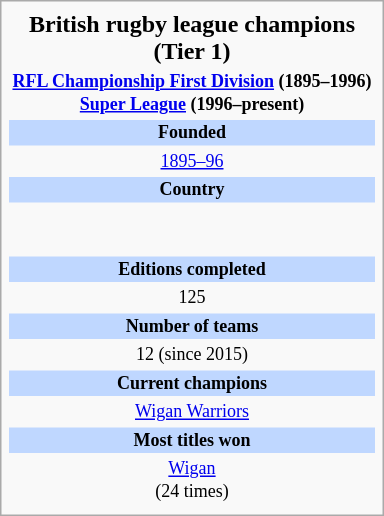<table class="infobox football" style="width: 16em; text-align: center;">
<tr>
<th style="font-size: 16px;">British rugby league champions (Tier 1)</th>
</tr>
<tr>
<td style="font-size: 12px;"><strong><a href='#'>RFL Championship First Division</a> (1895–1996)<br><a href='#'>Super League</a> (1996–present)</strong></td>
</tr>
<tr>
<td style="font-size: 12px; background: #BFD7FF;"><strong>Founded</strong></td>
</tr>
<tr>
<td style="font-size: 12px;"><a href='#'>1895–96</a></td>
</tr>
<tr>
<td style="font-size: 12px; background: #BFD7FF;"><strong>Country</strong></td>
</tr>
<tr>
<td style="font-size: 12px;"><br><br></td>
</tr>
<tr>
<td style="font-size: 12px; background: #BFD7FF;"><strong>Editions completed</strong></td>
</tr>
<tr>
<td style="font-size: 12px;">125</td>
</tr>
<tr>
<td style="font-size: 12px; background: #BFD7FF;"><strong>Number of teams</strong></td>
</tr>
<tr>
<td style="font-size: 12px;">12 (since 2015)</td>
</tr>
<tr>
<td style="font-size: 12px; background: #BFD7FF;"><strong>Current champions</strong></td>
</tr>
<tr>
<td style="font-size: 12px;"> <a href='#'>Wigan Warriors</a></td>
</tr>
<tr>
<td style="font-size: 12px; background: #BFD7FF;"><strong>Most titles won</strong></td>
</tr>
<tr>
<td style="font-size: 12px;"> <a href='#'>Wigan</a><br>(24 times)</td>
</tr>
<tr>
</tr>
</table>
